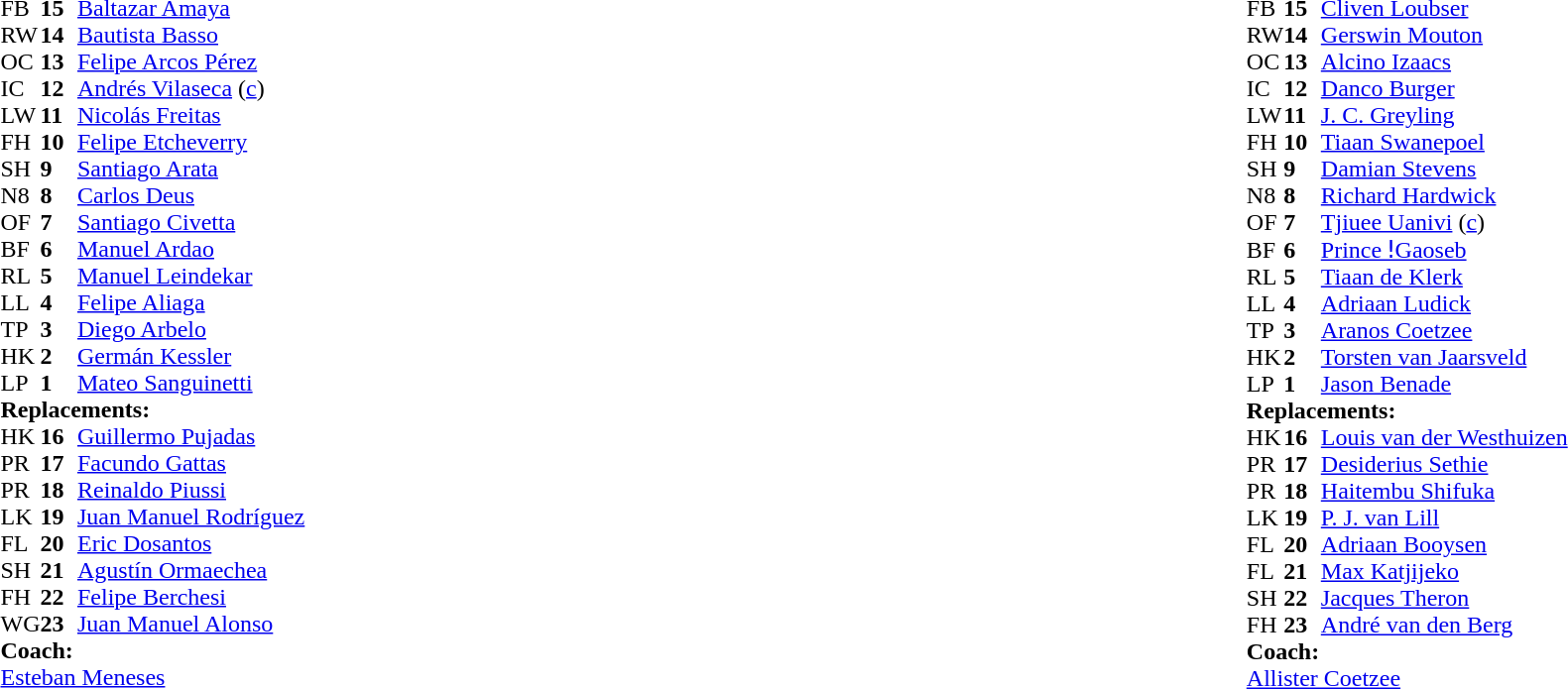<table style="width:100%;">
<tr>
<td style="vertical-align:top; width:50%;"><br><table style="font-size: 100%" cellspacing="0" cellpadding="0">
<tr>
<th width="25"></th>
<th width="25"></th>
</tr>
<tr>
<td>FB</td>
<td><strong>15</strong></td>
<td><a href='#'>Baltazar Amaya</a></td>
</tr>
<tr>
<td>RW</td>
<td><strong>14</strong></td>
<td><a href='#'>Bautista Basso</a></td>
</tr>
<tr>
<td>OC</td>
<td><strong>13</strong></td>
<td><a href='#'>Felipe Arcos Pérez</a></td>
</tr>
<tr>
<td>IC</td>
<td><strong>12</strong></td>
<td><a href='#'>Andrés Vilaseca</a> (<a href='#'>c</a>)</td>
</tr>
<tr>
<td>LW</td>
<td><strong>11</strong></td>
<td><a href='#'>Nicolás Freitas</a></td>
<td></td>
<td></td>
</tr>
<tr>
<td>FH</td>
<td><strong>10</strong></td>
<td><a href='#'>Felipe Etcheverry</a></td>
<td></td>
<td></td>
</tr>
<tr>
<td>SH</td>
<td><strong>9</strong></td>
<td><a href='#'>Santiago Arata</a></td>
<td></td>
<td></td>
</tr>
<tr>
<td>N8</td>
<td><strong>8</strong></td>
<td><a href='#'>Carlos Deus</a></td>
</tr>
<tr>
<td>OF</td>
<td><strong>7</strong></td>
<td><a href='#'>Santiago Civetta</a></td>
<td></td>
<td></td>
</tr>
<tr>
<td>BF</td>
<td><strong>6</strong></td>
<td><a href='#'>Manuel Ardao</a></td>
</tr>
<tr>
<td>RL</td>
<td><strong>5</strong></td>
<td><a href='#'>Manuel Leindekar</a></td>
</tr>
<tr>
<td>LL</td>
<td><strong>4</strong></td>
<td><a href='#'>Felipe Aliaga</a></td>
<td></td>
<td></td>
</tr>
<tr>
<td>TP</td>
<td><strong>3</strong></td>
<td><a href='#'>Diego Arbelo</a></td>
<td></td>
<td></td>
</tr>
<tr>
<td>HK</td>
<td><strong>2</strong></td>
<td><a href='#'>Germán Kessler</a></td>
<td></td>
<td></td>
</tr>
<tr>
<td>LP</td>
<td><strong>1</strong></td>
<td><a href='#'>Mateo Sanguinetti</a></td>
<td></td>
<td></td>
<td></td>
</tr>
<tr>
<td colspan="3"><strong>Replacements:</strong></td>
</tr>
<tr>
<td>HK</td>
<td><strong>16</strong></td>
<td><a href='#'>Guillermo Pujadas</a></td>
<td></td>
<td></td>
</tr>
<tr>
<td>PR</td>
<td><strong>17</strong></td>
<td><a href='#'>Facundo Gattas</a></td>
<td></td>
<td></td>
<td></td>
</tr>
<tr>
<td>PR</td>
<td><strong>18</strong></td>
<td><a href='#'>Reinaldo Piussi</a></td>
<td></td>
<td></td>
</tr>
<tr>
<td>LK</td>
<td><strong>19</strong></td>
<td><a href='#'>Juan Manuel Rodríguez</a></td>
<td></td>
<td></td>
</tr>
<tr>
<td>FL</td>
<td><strong>20</strong></td>
<td><a href='#'>Eric Dosantos</a></td>
<td></td>
<td></td>
</tr>
<tr>
<td>SH</td>
<td><strong>21</strong></td>
<td><a href='#'>Agustín Ormaechea</a></td>
<td></td>
<td></td>
</tr>
<tr>
<td>FH</td>
<td><strong>22</strong></td>
<td><a href='#'>Felipe Berchesi</a></td>
<td></td>
<td></td>
</tr>
<tr>
<td>WG</td>
<td><strong>23</strong></td>
<td><a href='#'>Juan Manuel Alonso</a></td>
<td></td>
<td></td>
</tr>
<tr>
<td colspan="3"><strong>Coach:</strong></td>
</tr>
<tr>
<td colspan="3"> <a href='#'>Esteban Meneses</a></td>
</tr>
</table>
</td>
<td style="vertical-align:top"></td>
<td style="vertical-align:top;width:50%"><br><table cellspacing="0" cellpadding="0" style="font-size:100%; margin:auto;">
<tr>
<th width="25"></th>
<th width="25"></th>
</tr>
<tr>
<td>FB</td>
<td><strong>15</strong></td>
<td><a href='#'>Cliven Loubser</a></td>
</tr>
<tr>
<td>RW</td>
<td><strong>14</strong></td>
<td><a href='#'>Gerswin Mouton</a></td>
<td></td>
<td></td>
</tr>
<tr>
<td>OC</td>
<td><strong>13</strong></td>
<td><a href='#'>Alcino Izaacs</a></td>
</tr>
<tr>
<td>IC</td>
<td><strong>12</strong></td>
<td><a href='#'>Danco Burger</a></td>
</tr>
<tr>
<td>LW</td>
<td><strong>11</strong></td>
<td><a href='#'>J. C. Greyling</a></td>
<td></td>
<td></td>
<td></td>
</tr>
<tr>
<td>FH</td>
<td><strong>10</strong></td>
<td><a href='#'>Tiaan Swanepoel</a></td>
</tr>
<tr>
<td>SH</td>
<td><strong>9</strong></td>
<td><a href='#'>Damian Stevens</a></td>
<td></td>
<td></td>
</tr>
<tr>
<td>N8</td>
<td><strong>8</strong></td>
<td><a href='#'>Richard Hardwick</a></td>
<td></td>
<td></td>
</tr>
<tr>
<td>OF</td>
<td><strong>7</strong></td>
<td><a href='#'>Tjiuee Uanivi</a> (<a href='#'>c</a>)</td>
<td></td>
</tr>
<tr>
<td>BF</td>
<td><strong>6</strong></td>
<td><a href='#'>Prince ǃGaoseb</a></td>
<td></td>
<td></td>
<td></td>
</tr>
<tr>
<td>RL</td>
<td><strong>5</strong></td>
<td><a href='#'>Tiaan de Klerk</a></td>
<td></td>
<td></td>
</tr>
<tr>
<td>LL</td>
<td><strong>4</strong></td>
<td><a href='#'>Adriaan Ludick</a></td>
<td></td>
<td></td>
</tr>
<tr>
<td>TP</td>
<td><strong>3</strong></td>
<td><a href='#'>Aranos Coetzee</a></td>
<td></td>
</tr>
<tr>
<td>HK</td>
<td><strong>2</strong></td>
<td><a href='#'>Torsten van Jaarsveld</a></td>
<td></td>
<td></td>
</tr>
<tr>
<td>LP</td>
<td><strong>1</strong></td>
<td><a href='#'>Jason Benade</a></td>
<td></td>
<td></td>
<td></td>
</tr>
<tr>
<td colspan="3"><strong>Replacements:</strong></td>
</tr>
<tr>
<td>HK</td>
<td><strong>16</strong></td>
<td><a href='#'>Louis van der Westhuizen</a></td>
<td></td>
<td></td>
</tr>
<tr>
<td>PR</td>
<td><strong>17</strong></td>
<td><a href='#'>Desiderius Sethie</a></td>
<td></td>
<td></td>
</tr>
<tr>
<td>PR</td>
<td><strong>18</strong></td>
<td><a href='#'>Haitembu Shifuka</a></td>
<td></td>
<td></td>
<td></td>
</tr>
<tr>
<td>LK</td>
<td><strong>19</strong></td>
<td><a href='#'>P. J. van Lill</a></td>
<td></td>
<td></td>
</tr>
<tr>
<td>FL</td>
<td><strong>20</strong></td>
<td><a href='#'>Adriaan Booysen</a></td>
<td></td>
<td></td>
</tr>
<tr>
<td>FL</td>
<td><strong>21</strong></td>
<td><a href='#'>Max Katjijeko</a></td>
<td></td>
<td></td>
</tr>
<tr>
<td>SH</td>
<td><strong>22</strong></td>
<td><a href='#'>Jacques Theron</a></td>
<td></td>
<td></td>
</tr>
<tr>
<td>FH</td>
<td><strong>23</strong></td>
<td><a href='#'>André van den Berg</a></td>
<td></td>
<td></td>
</tr>
<tr>
<td colspan="3"><strong>Coach:</strong></td>
</tr>
<tr>
<td colspan="3"> <a href='#'>Allister Coetzee</a></td>
</tr>
</table>
</td>
</tr>
</table>
